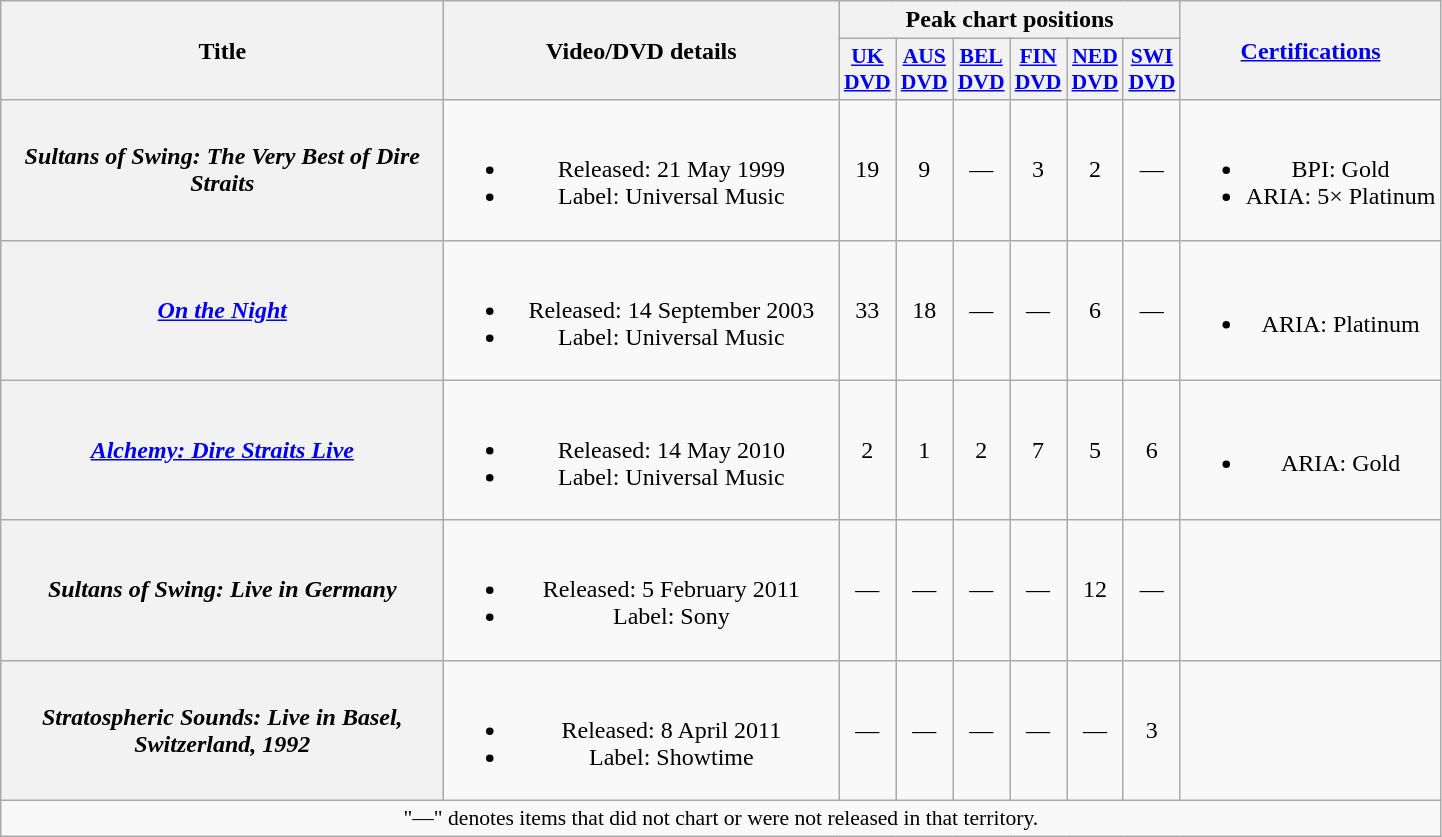<table class="wikitable plainrowheaders" style="text-align:center;">
<tr>
<th scope="col" rowspan="2" style="width:18em;">Title</th>
<th scope="col" rowspan="2" style="width:16em;">Video/DVD details</th>
<th scope="col" colspan="6">Peak chart positions</th>
<th rowspan="2"><a href='#'>Certifications</a></th>
</tr>
<tr>
<th style="width:2em;font-size:90%;"><a href='#'>UK<br>DVD</a><br></th>
<th style="width:2em;font-size:90%;"><a href='#'>AUS<br>DVD</a><br></th>
<th style="width:2em;font-size:90%;"><a href='#'>BEL<br>DVD</a><br></th>
<th style="width:2em;font-size:90%;"><a href='#'>FIN<br>DVD</a><br></th>
<th style="width:2em;font-size:90%;"><a href='#'>NED<br>DVD</a><br></th>
<th style="width:2em;font-size:90%;"><a href='#'>SWI<br>DVD</a><br></th>
</tr>
<tr>
<th scope="row"><em>Sultans of Swing: The Very Best of Dire Straits</em></th>
<td><br><ul><li>Released: 21 May 1999</li><li>Label: Universal Music</li></ul></td>
<td>19</td>
<td>9</td>
<td>—</td>
<td>3</td>
<td>2</td>
<td>—</td>
<td><br><ul><li>BPI: Gold</li><li>ARIA: 5× Platinum</li></ul></td>
</tr>
<tr>
<th scope="row"><em><a href='#'>On the Night</a></em></th>
<td><br><ul><li>Released: 14 September 2003</li><li>Label: Universal Music</li></ul></td>
<td>33</td>
<td>18</td>
<td>—</td>
<td>—</td>
<td>6</td>
<td>—</td>
<td><br><ul><li>ARIA: Platinum</li></ul></td>
</tr>
<tr>
<th scope="row"><em><a href='#'>Alchemy: Dire Straits Live</a></em></th>
<td><br><ul><li>Released: 14 May 2010</li><li>Label: Universal Music</li></ul></td>
<td>2</td>
<td>1</td>
<td>2</td>
<td>7</td>
<td>5</td>
<td>6</td>
<td><br><ul><li>ARIA: Gold</li></ul></td>
</tr>
<tr>
<th scope="row"><em>Sultans of Swing: Live in Germany</em></th>
<td><br><ul><li>Released: 5 February 2011</li><li>Label: Sony</li></ul></td>
<td>—</td>
<td>—</td>
<td>—</td>
<td>—</td>
<td>12</td>
<td>—</td>
<td></td>
</tr>
<tr>
<th scope="row"><em>Stratospheric Sounds: Live in Basel, Switzerland, 1992</em></th>
<td><br><ul><li>Released: 8 April 2011</li><li>Label: Showtime</li></ul></td>
<td>—</td>
<td>—</td>
<td>—</td>
<td>—</td>
<td>—</td>
<td>3</td>
<td></td>
</tr>
<tr>
<td align="center" colspan="15" style="font-size:90%">"—" denotes items that did not chart or were not released in that territory.</td>
</tr>
</table>
